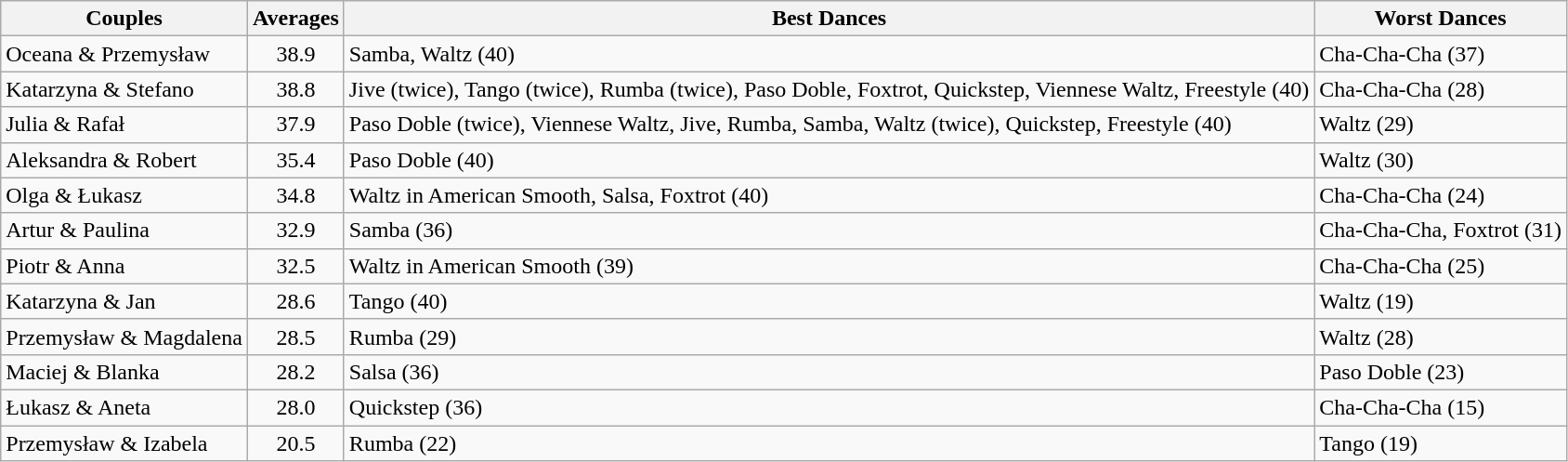<table class="wikitable">
<tr>
<th>Couples</th>
<th>Averages</th>
<th>Best Dances</th>
<th>Worst Dances</th>
</tr>
<tr>
<td>Oceana & Przemysław</td>
<td style="text-align:center;">38.9</td>
<td>Samba, Waltz (40)</td>
<td>Cha-Cha-Cha (37)</td>
</tr>
<tr>
<td>Katarzyna & Stefano</td>
<td style="text-align:center;">38.8</td>
<td>Jive (twice), Tango (twice), Rumba (twice), Paso Doble, Foxtrot, Quickstep, Viennese Waltz, Freestyle (40)</td>
<td>Cha-Cha-Cha (28)</td>
</tr>
<tr>
<td>Julia & Rafał</td>
<td style="text-align:center;">37.9</td>
<td>Paso Doble (twice), Viennese Waltz, Jive, Rumba, Samba, Waltz (twice), Quickstep, Freestyle (40)</td>
<td>Waltz (29)</td>
</tr>
<tr>
<td>Aleksandra & Robert</td>
<td style="text-align:center;">35.4</td>
<td>Paso Doble (40)</td>
<td>Waltz (30)</td>
</tr>
<tr>
<td>Olga & Łukasz</td>
<td style="text-align:center;">34.8</td>
<td>Waltz in American Smooth, Salsa, Foxtrot (40)</td>
<td>Cha-Cha-Cha (24)</td>
</tr>
<tr>
<td>Artur & Paulina</td>
<td style="text-align:center;">32.9</td>
<td>Samba (36)</td>
<td>Cha-Cha-Cha, Foxtrot (31)</td>
</tr>
<tr>
<td>Piotr & Anna</td>
<td style="text-align:center;">32.5</td>
<td>Waltz in American Smooth (39)</td>
<td>Cha-Cha-Cha (25)</td>
</tr>
<tr>
<td>Katarzyna & Jan</td>
<td style="text-align:center;">28.6</td>
<td>Tango (40)</td>
<td>Waltz (19)</td>
</tr>
<tr>
<td>Przemysław & Magdalena</td>
<td style="text-align:center;">28.5</td>
<td>Rumba (29)</td>
<td>Waltz (28)</td>
</tr>
<tr>
<td>Maciej & Blanka</td>
<td style="text-align:center;">28.2</td>
<td>Salsa (36)</td>
<td>Paso Doble (23)</td>
</tr>
<tr>
<td>Łukasz & Aneta</td>
<td style="text-align:center;">28.0</td>
<td>Quickstep (36)</td>
<td>Cha-Cha-Cha (15)</td>
</tr>
<tr>
<td>Przemysław & Izabela</td>
<td style="text-align:center;">20.5</td>
<td>Rumba (22)</td>
<td>Tango (19)</td>
</tr>
</table>
